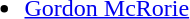<table style="width:100%;">
<tr>
<td style="vertical-align:top; width:20%;"><br><ul><li> <a href='#'>Gordon McRorie</a></li></ul></td>
<td style="vertical-align:top; width:20%;"></td>
<td style="vertical-align:top; width:20%;"></td>
<td style="vertical-align:top; width:20%;"></td>
<td style="vertical-align:top; width:20%;"></td>
</tr>
</table>
